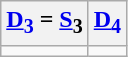<table class=wikitable style="text-align:center; vertical-align:top;">
<tr>
<th><a href='#'>D<sub>3</sub></a> = <a href='#'>S</a><sub>3</sub></th>
<th><a href='#'>D<sub>4</sub></a></th>
</tr>
<tr>
<td></td>
<td></td>
</tr>
</table>
